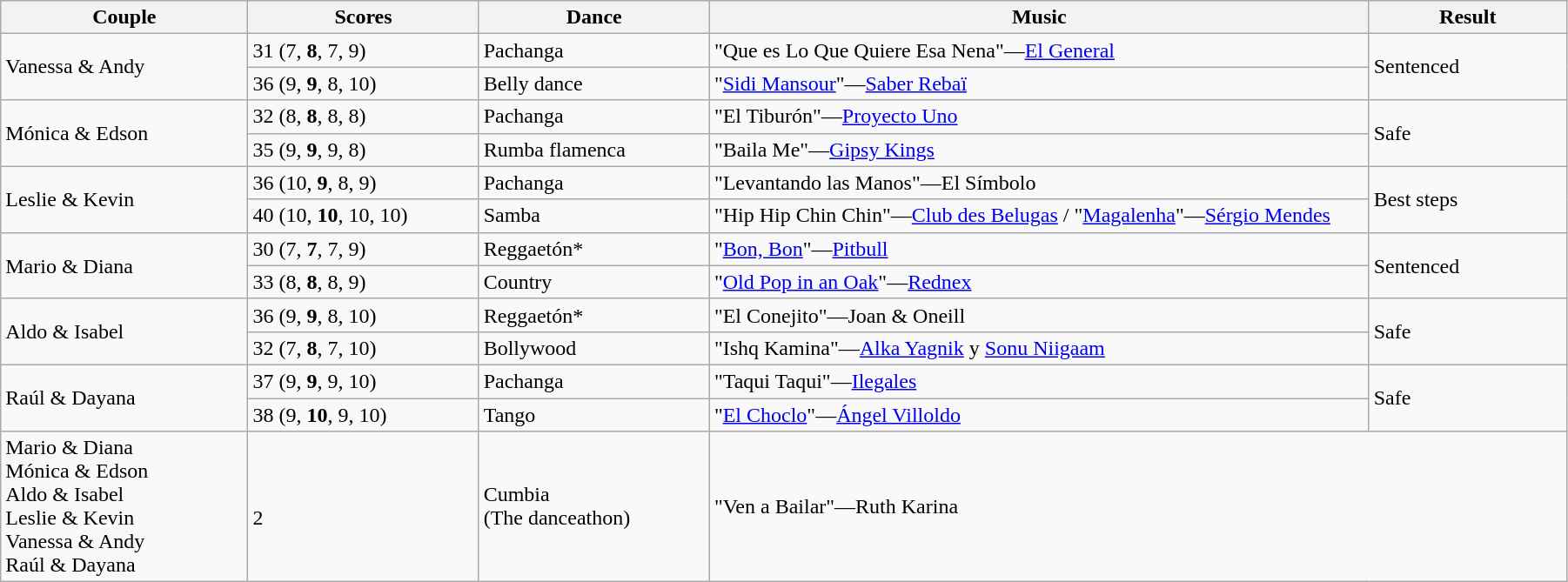<table class="wikitable sortable" style="width:95%; white-space:nowrap;">
<tr>
<th style="width:15%;">Couple</th>
<th style="width:14%;">Scores</th>
<th style="width:14%;">Dance</th>
<th style="width:40%;">Music</th>
<th style="width:12%;">Result</th>
</tr>
<tr>
<td rowspan=2>Vanessa & Andy</td>
<td>31 (7, <strong>8</strong>, 7, 9)</td>
<td>Pachanga</td>
<td>"Que es Lo Que Quiere Esa Nena"—<a href='#'>El General</a></td>
<td rowspan=2>Sentenced</td>
</tr>
<tr>
<td>36 (9, <strong>9</strong>, 8, 10)</td>
<td> Belly dance</td>
<td>"<a href='#'>Sidi Mansour</a>"—<a href='#'>Saber Rebaï</a></td>
</tr>
<tr>
<td rowspan=2>Mónica & Edson</td>
<td>32 (8, <strong>8</strong>, 8, 8)</td>
<td>Pachanga</td>
<td>"El Tiburón"—<a href='#'>Proyecto Uno</a></td>
<td rowspan=2>Safe</td>
</tr>
<tr>
<td>35 (9, <strong>9</strong>, 9, 8)</td>
<td> Rumba flamenca</td>
<td>"Baila Me"—<a href='#'>Gipsy Kings</a></td>
</tr>
<tr>
<td rowspan=2>Leslie & Kevin</td>
<td>36 (10, <strong>9</strong>, 8, 9)</td>
<td>Pachanga</td>
<td>"Levantando las Manos"—El Símbolo</td>
<td rowspan=2>Best steps</td>
</tr>
<tr>
<td>40 (10, <strong>10</strong>, 10, 10)</td>
<td> Samba</td>
<td>"Hip Hip Chin Chin"—<a href='#'>Club des Belugas</a> / "<a href='#'>Magalenha</a>"—<a href='#'>Sérgio Mendes</a></td>
</tr>
<tr>
<td rowspan=2>Mario & Diana</td>
<td>30 (7, <strong>7</strong>, 7, 9)</td>
<td>Reggaetón*</td>
<td>"<a href='#'>Bon, Bon</a>"—<a href='#'>Pitbull</a></td>
<td rowspan=2>Sentenced</td>
</tr>
<tr>
<td>33 (8, <strong>8</strong>, 8, 9)</td>
<td> Country</td>
<td>"<a href='#'>Old Pop in an Oak</a>"—<a href='#'>Rednex</a></td>
</tr>
<tr>
<td rowspan=2>Aldo & Isabel</td>
<td>36 (9, <strong>9</strong>, 8, 10)</td>
<td>Reggaetón*</td>
<td>"El Conejito"—Joan & Oneill</td>
<td rowspan=2>Safe</td>
</tr>
<tr>
<td>32 (7, <strong>8</strong>, 7, 10)</td>
<td> Bollywood</td>
<td>"Ishq Kamina"—<a href='#'>Alka Yagnik</a> y <a href='#'>Sonu Niigaam</a></td>
</tr>
<tr>
<td rowspan=2>Raúl & Dayana</td>
<td>37 (9, <strong>9</strong>, 9, 10)</td>
<td>Pachanga</td>
<td>"Taqui Taqui"—<a href='#'>Ilegales</a></td>
<td rowspan=2>Safe</td>
</tr>
<tr>
<td>38 (9, <strong>10</strong>, 9, 10)</td>
<td> Tango</td>
<td>"<a href='#'>El Choclo</a>"—<a href='#'>Ángel Villoldo</a></td>
</tr>
<tr>
<td>Mario & Diana<br>Mónica & Edson<br>Aldo & Isabel<br>Leslie & Kevin<br>Vanessa & Andy<br>Raúl & Dayana</td>
<td valign="top"><br><br><br>2</td>
<td>Cumbia<br>(The danceathon)</td>
<td colspan=2>"Ven a Bailar"—Ruth Karina</td>
</tr>
</table>
